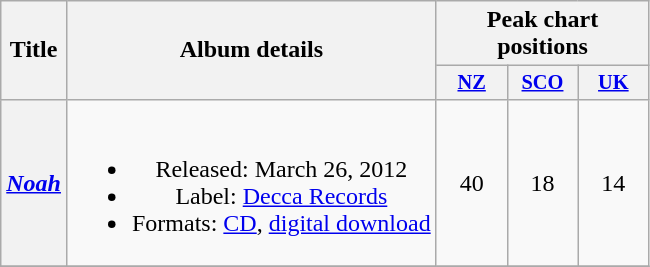<table class="wikitable plainrowheaders" style="text-align:center;">
<tr>
<th scope="col" rowspan="2">Title</th>
<th scope="col" rowspan="2">Album details</th>
<th scope="col" colspan="3">Peak chart positions</th>
</tr>
<tr>
<th scope="col" style="width:3em;font-size:85%;"><a href='#'>NZ</a><br></th>
<th scope="col" style="width:3em;font-size:85%;"><a href='#'>SCO</a><br></th>
<th scope="col" style="width:3em;font-size:85%;"><a href='#'>UK</a><br></th>
</tr>
<tr>
<th scope="row"><em><a href='#'>Noah</a></em></th>
<td><br><ul><li>Released: March 26, 2012</li><li>Label: <a href='#'>Decca Records</a></li><li>Formats: <a href='#'>CD</a>, <a href='#'>digital download</a></li></ul></td>
<td>40</td>
<td>18</td>
<td>14</td>
</tr>
<tr>
</tr>
</table>
